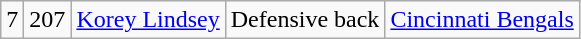<table class="wikitable" style="text-align:center">
<tr>
<td>7</td>
<td>207</td>
<td><a href='#'>Korey Lindsey</a></td>
<td>Defensive back</td>
<td><a href='#'>Cincinnati Bengals</a></td>
</tr>
</table>
